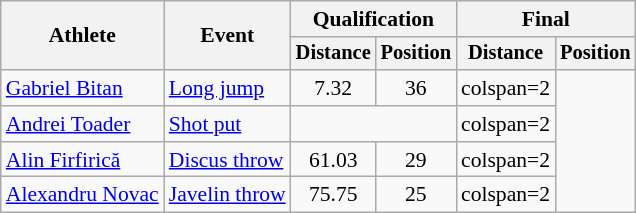<table class=wikitable style=font-size:90%>
<tr>
<th rowspan=2>Athlete</th>
<th rowspan=2>Event</th>
<th colspan=2>Qualification</th>
<th colspan=2>Final</th>
</tr>
<tr style=font-size:95%>
<th>Distance</th>
<th>Position</th>
<th>Distance</th>
<th>Position</th>
</tr>
<tr align=center>
<td align=left><a href='#'>Gabriel Bitan</a></td>
<td align=left><a href='#'>Long jump</a></td>
<td>7.32</td>
<td>36</td>
<td>colspan=2 </td>
</tr>
<tr align=center>
<td align=left><a href='#'>Andrei Toader</a></td>
<td align=left><a href='#'>Shot put</a></td>
<td colspan=2></td>
<td>colspan=2 </td>
</tr>
<tr align=center>
<td align=left><a href='#'>Alin Firfirică</a></td>
<td align=left><a href='#'>Discus throw</a></td>
<td>61.03</td>
<td>29</td>
<td>colspan=2 </td>
</tr>
<tr align=center>
<td align=left><a href='#'>Alexandru Novac</a></td>
<td align=left><a href='#'>Javelin throw</a></td>
<td>75.75</td>
<td>25</td>
<td>colspan=2 </td>
</tr>
</table>
